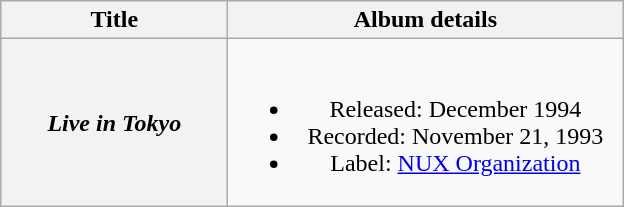<table class="wikitable plainrowheaders" style="text-align:center;">
<tr>
<th scope="col" style="width:9em;">Title</th>
<th scope="col" style="width:16em;">Album details</th>
</tr>
<tr>
<th scope="row"><em>Live in Tokyo</em></th>
<td><br><ul><li>Released: December 1994</li><li>Recorded: November 21, 1993</li><li>Label: <a href='#'>NUX Organization</a></li></ul></td>
</tr>
</table>
